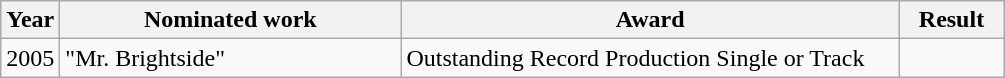<table class="wikitable">
<tr>
<th>Year</th>
<th width="220">Nominated work</th>
<th width="325">Award</th>
<th width="62">Result</th>
</tr>
<tr>
<td>2005</td>
<td>"Mr. Brightside"</td>
<td>Outstanding Record Production Single or Track</td>
<td></td>
</tr>
</table>
